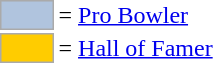<table>
<tr>
<td style="background-color:lightsteelblue; border:1px solid #aaaaaa; width:2em;"></td>
<td>= <a href='#'>Pro Bowler</a></td>
</tr>
<tr>
<td style="background-color:#FFCC00; border:1px solid #aaaaaa; width:2em;"></td>
<td>= <a href='#'>Hall of Famer</a></td>
</tr>
</table>
